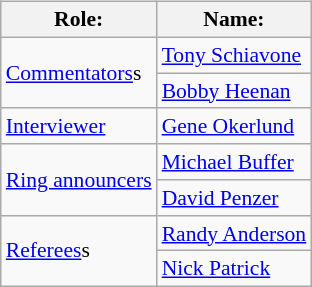<table class=wikitable style="font-size:90%; margin: 0.5em 0 0.5em 1em; float: right; clear: right;">
<tr>
<th>Role:</th>
<th>Name:</th>
</tr>
<tr>
<td rowspan=2><a href='#'>Commentators</a>s</td>
<td><a href='#'>Tony Schiavone</a></td>
</tr>
<tr>
<td><a href='#'>Bobby Heenan</a></td>
</tr>
<tr>
<td><a href='#'>Interviewer</a></td>
<td><a href='#'>Gene Okerlund</a></td>
</tr>
<tr>
<td rowspan=2><a href='#'>Ring announcers</a></td>
<td><a href='#'>Michael Buffer</a></td>
</tr>
<tr>
<td><a href='#'>David Penzer</a></td>
</tr>
<tr>
<td rowspan=2><a href='#'>Referees</a>s</td>
<td><a href='#'>Randy Anderson</a></td>
</tr>
<tr>
<td><a href='#'>Nick Patrick</a></td>
</tr>
</table>
